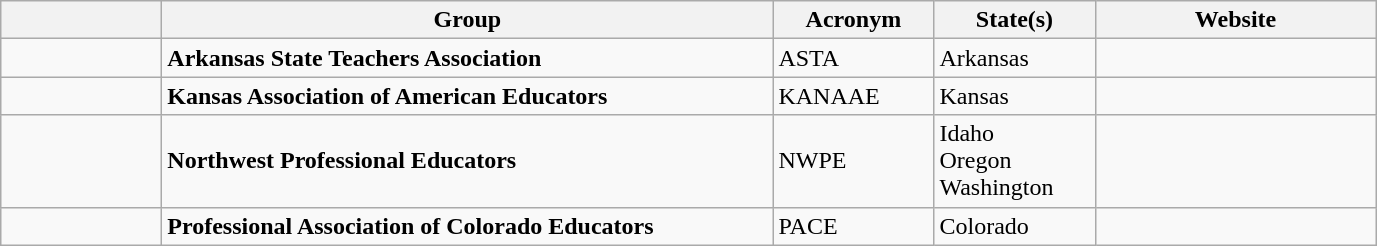<table class="wikitable sortable" border="1">
<tr>
<th width="100"></th>
<th width="400">Group</th>
<th width="100">Acronym</th>
<th width="100">State(s)</th>
<th width="180">Website</th>
</tr>
<tr>
<td></td>
<td><strong>Arkansas State Teachers Association</strong></td>
<td>ASTA</td>
<td>Arkansas</td>
<td></td>
</tr>
<tr>
<td></td>
<td><strong>Kansas Association of American Educators</strong></td>
<td>KANAAE</td>
<td>Kansas</td>
<td></td>
</tr>
<tr>
<td></td>
<td><strong>Northwest Professional Educators</strong></td>
<td>NWPE</td>
<td>Idaho<br>Oregon<br>Washington</td>
<td></td>
</tr>
<tr>
<td></td>
<td><strong>Professional Association of Colorado Educators</strong></td>
<td>PACE</td>
<td>Colorado</td>
<td></td>
</tr>
</table>
